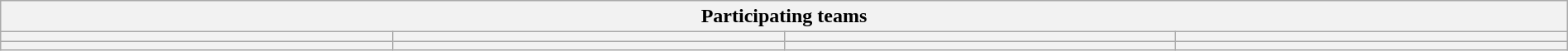<table class="wikitable" style="width:100%;">
<tr>
<th colspan=4><strong>Participating teams</strong></th>
</tr>
<tr>
<th></th>
<th></th>
<th></th>
<th style="width:25%;"></th>
</tr>
<tr>
<th style="width:25%;"></th>
<th style="width:25%;"></th>
<th></th>
<th style="width:25%;"></th>
</tr>
</table>
